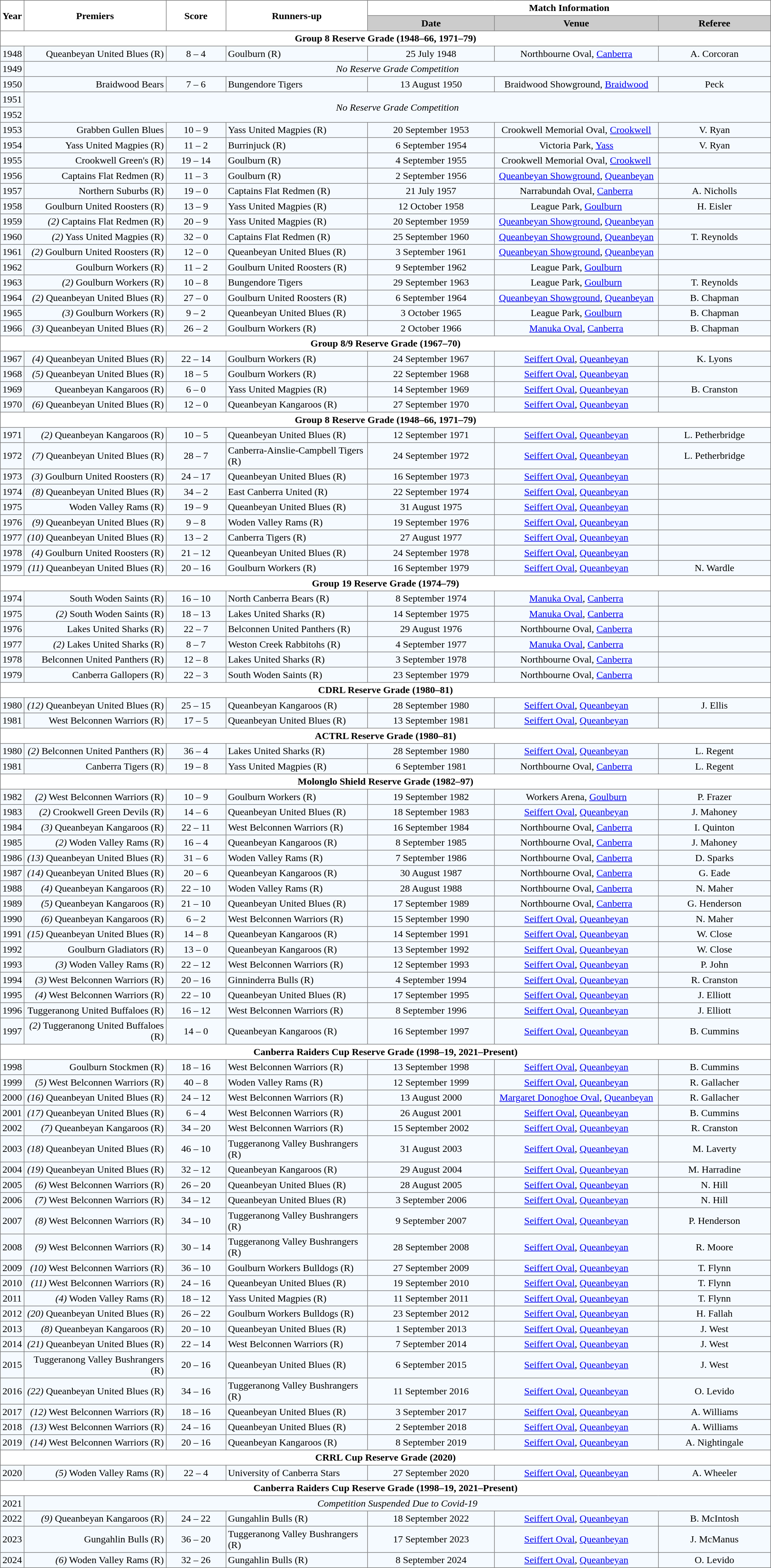<table width="100%" cellspacing="0" cellpadding="3" border="1" style="border-collapse:collapse;  text-align:center;">
<tr>
<th rowspan="2">Year</th>
<th rowspan="2" width="19%">Premiers</th>
<th rowspan="2" width="8%">Score</th>
<th rowspan="2" width="19%">Runners-up</th>
<th colspan="3">Match Information</th>
</tr>
<tr style="background:#CCCCCC">
<th width="17%">Date</th>
<th width="22%">Venue</th>
<th width="50%">Referee</th>
</tr>
<tr>
<th colspan="7">Group 8 Reserve Grade (1948–66, 1971–79)</th>
</tr>
<tr style="text-align:center; background:#f5faff;">
<td>1948</td>
<td align="right">Queanbeyan United Blues (R) </td>
<td>8 – 4</td>
<td align="left"> Goulburn (R)</td>
<td>25 July 1948</td>
<td>Northbourne Oval, <a href='#'>Canberra</a></td>
<td>A. Corcoran</td>
</tr>
<tr style="text-align:center; background:#f5faff;">
<td>1949</td>
<td colspan="6"><em>No Reserve Grade Competition</em></td>
</tr>
<tr style="text-align:center; background:#f5faff;">
<td>1950</td>
<td align="right">Braidwood Bears </td>
<td>7 – 6</td>
<td align="left"> Bungendore Tigers</td>
<td>13 August 1950</td>
<td>Braidwood Showground, <a href='#'>Braidwood</a></td>
<td>Peck</td>
</tr>
<tr style="text-align:center; background:#f5faff;">
<td>1951</td>
<td colspan="6" rowspan="2"><em>No Reserve Grade Competition</em></td>
</tr>
<tr style="text-align:center; background:#f5faff;">
<td>1952</td>
</tr>
<tr style="text-align:center; background:#f5faff;">
<td>1953</td>
<td align="right">Grabben Gullen Blues </td>
<td>10 – 9</td>
<td align="left"> Yass United Magpies (R)</td>
<td>20 September 1953</td>
<td>Crookwell Memorial Oval, <a href='#'>Crookwell</a></td>
<td>V. Ryan</td>
</tr>
<tr style="text-align:center; background:#f5faff;">
<td>1954</td>
<td align="right">Yass United Magpies (R) </td>
<td>11 – 2</td>
<td align="left"> Burrinjuck (R)</td>
<td>6 September 1954</td>
<td>Victoria Park, <a href='#'>Yass</a></td>
<td>V. Ryan</td>
</tr>
<tr style="text-align:center; background:#f5faff;">
<td>1955</td>
<td align="right">Crookwell Green's (R) </td>
<td>19 – 14</td>
<td align="left"> Goulburn (R)</td>
<td>4 September 1955</td>
<td>Crookwell Memorial Oval, <a href='#'>Crookwell</a></td>
<td></td>
</tr>
<tr style="text-align:center; background:#f5faff;">
<td>1956</td>
<td align="right">Captains Flat Redmen (R) </td>
<td>11 – 3</td>
<td align="left"> Goulburn (R)</td>
<td>2 September 1956</td>
<td><a href='#'>Queanbeyan Showground</a>, <a href='#'>Queanbeyan</a></td>
<td></td>
</tr>
<tr style="text-align:center; background:#f5faff;">
<td>1957</td>
<td align="right">Northern Suburbs (R) </td>
<td>19 – 0</td>
<td align="left"> Captains Flat Redmen (R)</td>
<td>21 July 1957</td>
<td>Narrabundah Oval, <a href='#'>Canberra</a></td>
<td>A. Nicholls</td>
</tr>
<tr style="text-align:center; background:#f5faff;">
<td>1958</td>
<td align="right">Goulburn United Roosters (R) </td>
<td>13 – 9</td>
<td align="left"> Yass United Magpies (R)</td>
<td>12 October 1958</td>
<td>League Park, <a href='#'>Goulburn</a></td>
<td>H. Eisler</td>
</tr>
<tr style="text-align:center; background:#f5faff;">
<td>1959</td>
<td align="right"><em>(2)</em> Captains Flat Redmen (R) </td>
<td>20 – 9</td>
<td align="left"> Yass United Magpies (R)</td>
<td>20 September 1959</td>
<td><a href='#'>Queanbeyan Showground</a>, <a href='#'>Queanbeyan</a></td>
<td></td>
</tr>
<tr style="text-align:center; background:#f5faff;">
<td>1960</td>
<td align="right"><em>(2)</em> Yass United Magpies (R) </td>
<td>32 – 0</td>
<td align="left"> Captains Flat Redmen (R)</td>
<td>25 September 1960</td>
<td><a href='#'>Queanbeyan Showground</a>, <a href='#'>Queanbeyan</a></td>
<td>T. Reynolds</td>
</tr>
<tr style="text-align:center; background:#f5faff;">
<td>1961</td>
<td align="right"><em>(2)</em> Goulburn United Roosters (R) </td>
<td>12 – 0</td>
<td align="left"> Queanbeyan United Blues (R)</td>
<td>3 September 1961</td>
<td><a href='#'>Queanbeyan Showground</a>, <a href='#'>Queanbeyan</a></td>
<td></td>
</tr>
<tr style="text-align:center; background:#f5faff;">
<td>1962</td>
<td align="right">Goulburn Workers (R) </td>
<td>11 – 2</td>
<td align="left"> Goulburn United Roosters (R)</td>
<td>9 September 1962</td>
<td>League Park, <a href='#'>Goulburn</a></td>
<td></td>
</tr>
<tr style="text-align:center; background:#f5faff;">
<td>1963</td>
<td align="right"><em>(2)</em> Goulburn Workers (R) </td>
<td>10 – 8</td>
<td align="left"> Bungendore Tigers</td>
<td>29 September 1963</td>
<td>League Park, <a href='#'>Goulburn</a></td>
<td>T. Reynolds</td>
</tr>
<tr style="text-align:center; background:#f5faff;">
<td>1964</td>
<td align="right"><em>(2)</em> Queanbeyan United Blues (R) </td>
<td>27 – 0</td>
<td align="left"> Goulburn United Roosters (R)</td>
<td>6 September 1964</td>
<td><a href='#'>Queanbeyan Showground</a>, <a href='#'>Queanbeyan</a></td>
<td>B. Chapman</td>
</tr>
<tr style="text-align:center; background:#f5faff;">
<td>1965</td>
<td align="right"><em>(3)</em> Goulburn Workers (R) </td>
<td>9 – 2</td>
<td align="left"> Queanbeyan United Blues (R)</td>
<td>3 October 1965</td>
<td>League Park, <a href='#'>Goulburn</a></td>
<td>B. Chapman</td>
</tr>
<tr style="text-align:center; background:#f5faff;">
<td>1966</td>
<td align="right"><em>(3)</em> Queanbeyan United Blues (R) </td>
<td>26 – 2</td>
<td align="left"> Goulburn Workers (R)</td>
<td>2 October 1966</td>
<td><a href='#'>Manuka Oval</a>, <a href='#'>Canberra</a></td>
<td>B. Chapman</td>
</tr>
<tr>
<th colspan="7">Group 8/9 Reserve Grade (1967–70)</th>
</tr>
<tr style="text-align:center; background:#f5faff;">
<td>1967</td>
<td align="right"><em>(4)</em> Queanbeyan United Blues (R) </td>
<td>22 – 14</td>
<td align="left"> Goulburn Workers (R)</td>
<td>24 September 1967</td>
<td><a href='#'>Seiffert Oval</a>, <a href='#'>Queanbeyan</a></td>
<td>K. Lyons</td>
</tr>
<tr style="text-align:center; background:#f5faff;">
<td>1968</td>
<td align="right"><em>(5)</em> Queanbeyan United Blues (R) </td>
<td>18 – 5</td>
<td align="left"> Goulburn Workers (R)</td>
<td>22 September 1968</td>
<td><a href='#'>Seiffert Oval</a>, <a href='#'>Queanbeyan</a></td>
<td></td>
</tr>
<tr style="text-align:center; background:#f5faff;">
<td>1969</td>
<td align="right">Queanbeyan Kangaroos (R) </td>
<td>6 – 0</td>
<td align="left"> Yass United Magpies (R)</td>
<td>14 September 1969</td>
<td><a href='#'>Seiffert Oval</a>, <a href='#'>Queanbeyan</a></td>
<td>B. Cranston</td>
</tr>
<tr style="text-align:center; background:#f5faff;">
<td>1970</td>
<td align="right"><em>(6)</em> Queanbeyan United Blues (R) </td>
<td>12 – 0</td>
<td align="left"> Queanbeyan Kangaroos (R)</td>
<td>27 September 1970</td>
<td><a href='#'>Seiffert Oval</a>, <a href='#'>Queanbeyan</a></td>
<td></td>
</tr>
<tr>
<th colspan="7">Group 8 Reserve Grade (1948–66, 1971–79)</th>
</tr>
<tr style="text-align:center; background:#f5faff;">
<td>1971</td>
<td align="right"><em>(2)</em> Queanbeyan Kangaroos (R) </td>
<td>10 – 5</td>
<td align="left"> Queanbeyan United Blues (R)</td>
<td>12 September 1971</td>
<td><a href='#'>Seiffert Oval</a>, <a href='#'>Queanbeyan</a></td>
<td>L. Petherbridge</td>
</tr>
<tr style="text-align:center; background:#f5faff;">
<td>1972</td>
<td align="right"><em>(7)</em> Queanbeyan United Blues (R) </td>
<td>28 – 7</td>
<td align="left"> Canberra-Ainslie-Campbell Tigers (R)</td>
<td>24 September 1972</td>
<td><a href='#'>Seiffert Oval</a>, <a href='#'>Queanbeyan</a></td>
<td>L. Petherbridge</td>
</tr>
<tr style="text-align:center; background:#f5faff;">
<td>1973</td>
<td align="right"><em>(3)</em> Goulburn United Roosters (R) </td>
<td>24 – 17</td>
<td align="left"> Queanbeyan United Blues (R)</td>
<td>16 September 1973</td>
<td><a href='#'>Seiffert Oval</a>, <a href='#'>Queanbeyan</a></td>
<td></td>
</tr>
<tr style="text-align:center; background:#f5faff;">
<td>1974</td>
<td align="right"><em>(8)</em> Queanbeyan United Blues (R) </td>
<td>34 – 2</td>
<td align="left"> East Canberra United (R)</td>
<td>22 September 1974</td>
<td><a href='#'>Seiffert Oval</a>, <a href='#'>Queanbeyan</a></td>
<td></td>
</tr>
<tr style="text-align:center; background:#f5faff;">
<td>1975</td>
<td align="right">Woden Valley Rams (R) </td>
<td>19 – 9</td>
<td align="left"> Queanbeyan United Blues (R)</td>
<td>31 August 1975</td>
<td><a href='#'>Seiffert Oval</a>, <a href='#'>Queanbeyan</a></td>
<td></td>
</tr>
<tr style="text-align:center; background:#f5faff;">
<td>1976</td>
<td align="right"><em>(9)</em> Queanbeyan United Blues (R) </td>
<td>9 – 8</td>
<td align="left"> Woden Valley Rams (R)</td>
<td>19 September 1976</td>
<td><a href='#'>Seiffert Oval</a>, <a href='#'>Queanbeyan</a></td>
<td></td>
</tr>
<tr style="text-align:center; background:#f5faff;">
<td>1977</td>
<td align="right"><em>(10)</em> Queanbeyan United Blues (R) </td>
<td>13 – 2</td>
<td align="left"> Canberra Tigers (R)</td>
<td>27 August 1977</td>
<td><a href='#'>Seiffert Oval</a>, <a href='#'>Queanbeyan</a></td>
<td></td>
</tr>
<tr style="text-align:center; background:#f5faff;">
<td>1978</td>
<td align="right"><em>(4)</em> Goulburn United Roosters (R) </td>
<td>21 – 12</td>
<td align="left"> Queanbeyan United Blues (R)</td>
<td>24 September 1978</td>
<td><a href='#'>Seiffert Oval</a>, <a href='#'>Queanbeyan</a></td>
<td></td>
</tr>
<tr style="text-align:center; background:#f5faff;">
<td>1979</td>
<td align="right"><em>(11)</em> Queanbeyan United Blues (R) </td>
<td>20 – 16</td>
<td align="left"> Goulburn Workers (R)</td>
<td>16 September 1979</td>
<td><a href='#'>Seiffert Oval</a>, <a href='#'>Queanbeyan</a></td>
<td>N. Wardle</td>
</tr>
<tr>
<th colspan="7">Group 19 Reserve Grade (1974–79)</th>
</tr>
<tr style="text-align:center; background:#f5faff;">
<td>1974</td>
<td align="right">South Woden Saints (R) </td>
<td>16 – 10</td>
<td align="left"> North Canberra Bears (R)</td>
<td>8 September 1974</td>
<td><a href='#'>Manuka Oval</a>, <a href='#'>Canberra</a></td>
<td></td>
</tr>
<tr style="text-align:center; background:#f5faff;">
<td>1975</td>
<td align="right"><em>(2)</em> South Woden Saints (R) </td>
<td>18 – 13</td>
<td align="left"> Lakes United Sharks (R)</td>
<td>14 September 1975</td>
<td><a href='#'>Manuka Oval</a>, <a href='#'>Canberra</a></td>
<td></td>
</tr>
<tr style="text-align:center; background:#f5faff;">
<td>1976</td>
<td align="right">Lakes United Sharks (R) </td>
<td>22 – 7</td>
<td align="left"> Belconnen United Panthers (R)</td>
<td>29 August 1976</td>
<td>Northbourne Oval, <a href='#'>Canberra</a></td>
<td></td>
</tr>
<tr style="text-align:center; background:#f5faff;">
<td>1977</td>
<td align="right"><em>(2)</em> Lakes United Sharks (R) </td>
<td>8 – 7</td>
<td align="left"> Weston Creek Rabbitohs (R)</td>
<td>4 September 1977</td>
<td><a href='#'>Manuka Oval</a>, <a href='#'>Canberra</a></td>
<td></td>
</tr>
<tr style="text-align:center; background:#f5faff;">
<td>1978</td>
<td align="right">Belconnen United Panthers (R) </td>
<td>12 – 8</td>
<td align="left"> Lakes United Sharks (R)</td>
<td>3 September 1978</td>
<td>Northbourne Oval, <a href='#'>Canberra</a></td>
<td></td>
</tr>
<tr style="text-align:center; background:#f5faff;">
<td>1979</td>
<td align="right">Canberra Gallopers (R) </td>
<td>22 – 3</td>
<td align="left"> South Woden Saints (R)</td>
<td>23 September 1979</td>
<td>Northbourne Oval, <a href='#'>Canberra</a></td>
<td></td>
</tr>
<tr>
<th colspan="7">CDRL Reserve Grade (1980–81)</th>
</tr>
<tr style="text-align:center; background:#f5faff;">
<td>1980</td>
<td align="right"><em>(12)</em> Queanbeyan United Blues (R) </td>
<td>25 – 15</td>
<td align="left"> Queanbeyan Kangaroos (R)</td>
<td>28 September 1980</td>
<td><a href='#'>Seiffert Oval</a>, <a href='#'>Queanbeyan</a></td>
<td>J. Ellis</td>
</tr>
<tr style="text-align:center; background:#f5faff;">
<td>1981</td>
<td align="right">West Belconnen Warriors (R) </td>
<td>17 – 5</td>
<td align="left"> Queanbeyan United Blues (R)</td>
<td>13 September 1981</td>
<td><a href='#'>Seiffert Oval</a>, <a href='#'>Queanbeyan</a></td>
<td></td>
</tr>
<tr>
<th colspan="7">ACTRL Reserve Grade (1980–81)</th>
</tr>
<tr style="text-align:center; background:#f5faff;">
<td>1980</td>
<td align="right"><em>(2)</em> Belconnen United Panthers (R) </td>
<td>36 – 4</td>
<td align="left"> Lakes United Sharks (R)</td>
<td>28 September 1980</td>
<td><a href='#'>Seiffert Oval</a>, <a href='#'>Queanbeyan</a></td>
<td>L. Regent</td>
</tr>
<tr style="text-align:center; background:#f5faff;">
<td>1981</td>
<td align="right">Canberra Tigers (R) </td>
<td>19 – 8</td>
<td align="left"> Yass United Magpies (R)</td>
<td>6 September 1981</td>
<td>Northbourne Oval, <a href='#'>Canberra</a></td>
<td>L. Regent</td>
</tr>
<tr>
<th colspan="7">Molonglo Shield Reserve Grade (1982–97)</th>
</tr>
<tr style="text-align:center; background:#f5faff;">
<td>1982</td>
<td align="right"><em>(2)</em> West Belconnen Warriors (R) </td>
<td>10 – 9</td>
<td align="left"> Goulburn Workers (R)</td>
<td>19 September 1982</td>
<td>Workers Arena, <a href='#'>Goulburn</a></td>
<td>P. Frazer</td>
</tr>
<tr style="text-align:center; background:#f5faff;">
<td>1983</td>
<td align="right"><em>(2)</em> Crookwell Green Devils (R) </td>
<td>14 – 6</td>
<td align="left"> Queanbeyan United Blues (R)</td>
<td>18 September 1983</td>
<td><a href='#'>Seiffert Oval</a>, <a href='#'>Queanbeyan</a></td>
<td>J. Mahoney</td>
</tr>
<tr style="text-align:center; background:#f5faff;">
<td>1984</td>
<td align="right"><em>(3)</em> Queanbeyan Kangaroos (R) </td>
<td>22 – 11</td>
<td align="left"> West Belconnen Warriors (R)</td>
<td>16 September 1984</td>
<td>Northbourne Oval, <a href='#'>Canberra</a></td>
<td>I. Quinton</td>
</tr>
<tr style="text-align:center; background:#f5faff;">
<td>1985</td>
<td align="right"><em>(2)</em> Woden Valley Rams (R) </td>
<td>16 – 4</td>
<td align="left"> Queanbeyan Kangaroos (R)</td>
<td>8 September 1985</td>
<td>Northbourne Oval, <a href='#'>Canberra</a></td>
<td>J. Mahoney</td>
</tr>
<tr style="text-align:center; background:#f5faff;">
<td>1986</td>
<td align="right"><em>(13)</em> Queanbeyan United Blues (R) </td>
<td>31 – 6</td>
<td align="left"> Woden Valley Rams (R)</td>
<td>7 September 1986</td>
<td>Northbourne Oval, <a href='#'>Canberra</a></td>
<td>D. Sparks</td>
</tr>
<tr style="text-align:center; background:#f5faff;">
<td>1987</td>
<td align="right"><em>(14)</em> Queanbeyan United Blues (R) </td>
<td>20 – 6</td>
<td align="left"> Queanbeyan Kangaroos (R)</td>
<td>30 August 1987</td>
<td>Northbourne Oval, <a href='#'>Canberra</a></td>
<td>G. Eade</td>
</tr>
<tr style="text-align:center; background:#f5faff;">
<td>1988</td>
<td align="right"><em>(4)</em> Queanbeyan Kangaroos (R) </td>
<td>22 – 10</td>
<td align="left"> Woden Valley Rams (R)</td>
<td>28 August 1988</td>
<td>Northbourne Oval, <a href='#'>Canberra</a></td>
<td>N. Maher</td>
</tr>
<tr style="text-align:center; background:#f5faff;">
<td>1989</td>
<td align="right"><em>(5)</em> Queanbeyan Kangaroos (R) </td>
<td>21 – 10</td>
<td align="left"> Queanbeyan United Blues (R)</td>
<td>17 September 1989</td>
<td>Northbourne Oval, <a href='#'>Canberra</a></td>
<td>G. Henderson</td>
</tr>
<tr style="text-align:center; background:#f5faff;">
<td>1990</td>
<td align="right"><em>(6)</em> Queanbeyan Kangaroos (R) </td>
<td>6 – 2</td>
<td align="left"> West Belconnen Warriors (R)</td>
<td>15 September 1990</td>
<td><a href='#'>Seiffert Oval</a>, <a href='#'>Queanbeyan</a></td>
<td>N. Maher</td>
</tr>
<tr style="text-align:center; background:#f5faff;">
<td>1991</td>
<td align="right"><em>(15)</em> Queanbeyan United Blues (R) </td>
<td>14 – 8</td>
<td align="left"> Queanbeyan Kangaroos (R)</td>
<td>14 September 1991</td>
<td><a href='#'>Seiffert Oval</a>, <a href='#'>Queanbeyan</a></td>
<td>W. Close</td>
</tr>
<tr style="text-align:center; background:#f5faff;">
<td>1992</td>
<td align="right">Goulburn Gladiators (R) </td>
<td>13 – 0</td>
<td align="left"> Queanbeyan Kangaroos (R)</td>
<td>13 September 1992</td>
<td><a href='#'>Seiffert Oval</a>, <a href='#'>Queanbeyan</a></td>
<td>W. Close</td>
</tr>
<tr style="text-align:center; background:#f5faff;">
<td>1993</td>
<td align="right"><em>(3)</em> Woden Valley Rams (R) </td>
<td>22 – 12</td>
<td align="left"> West Belconnen Warriors (R)</td>
<td>12 September 1993</td>
<td><a href='#'>Seiffert Oval</a>, <a href='#'>Queanbeyan</a></td>
<td>P. John</td>
</tr>
<tr style="text-align:center; background:#f5faff;">
<td>1994</td>
<td align="right"><em>(3)</em> West Belconnen Warriors (R) </td>
<td>20 – 16</td>
<td align="left"> Ginninderra Bulls (R)</td>
<td>4 September 1994</td>
<td><a href='#'>Seiffert Oval</a>, <a href='#'>Queanbeyan</a></td>
<td>R. Cranston</td>
</tr>
<tr style="text-align:center; background:#f5faff;">
<td>1995</td>
<td align="right"><em>(4)</em> West Belconnen Warriors (R) </td>
<td>22 – 10</td>
<td align="left"> Queanbeyan United Blues (R)</td>
<td>17 September 1995</td>
<td><a href='#'>Seiffert Oval</a>, <a href='#'>Queanbeyan</a></td>
<td>J. Elliott</td>
</tr>
<tr style="text-align:center; background:#f5faff;">
<td>1996</td>
<td align="right">Tuggeranong United Buffaloes (R) </td>
<td>16 – 12</td>
<td align="left"> West Belconnen Warriors (R)</td>
<td>8 September 1996</td>
<td><a href='#'>Seiffert Oval</a>, <a href='#'>Queanbeyan</a></td>
<td>J. Elliott</td>
</tr>
<tr style="text-align:center; background:#f5faff;">
<td>1997</td>
<td align="right"><em>(2)</em> Tuggeranong United Buffaloes (R) </td>
<td>14 – 0</td>
<td align="left"> Queanbeyan Kangaroos (R)</td>
<td>16 September 1997</td>
<td><a href='#'>Seiffert Oval</a>, <a href='#'>Queanbeyan</a></td>
<td>B. Cummins</td>
</tr>
<tr>
<th colspan="7">Canberra Raiders Cup Reserve Grade (1998–19, 2021–Present)</th>
</tr>
<tr style="text-align:center; background:#f5faff;">
<td>1998</td>
<td align="right">Goulburn Stockmen (R) </td>
<td>18 – 16</td>
<td align="left"> West Belconnen Warriors (R)</td>
<td>13 September 1998</td>
<td><a href='#'>Seiffert Oval</a>, <a href='#'>Queanbeyan</a></td>
<td>B. Cummins</td>
</tr>
<tr style="text-align:center; background:#f5faff;">
<td>1999</td>
<td align="right"><em>(5)</em> West Belconnen Warriors (R) </td>
<td>40 – 8</td>
<td align="left"> Woden Valley Rams (R)</td>
<td>12 September 1999</td>
<td><a href='#'>Seiffert Oval</a>, <a href='#'>Queanbeyan</a></td>
<td>R. Gallacher</td>
</tr>
<tr style="text-align:center; background:#f5faff;">
<td>2000</td>
<td align="right"><em>(16)</em> Queanbeyan United Blues (R) </td>
<td>24 – 12</td>
<td align="left"> West Belconnen Warriors (R)</td>
<td>13 August 2000</td>
<td><a href='#'>Margaret Donoghoe Oval</a>, <a href='#'>Queanbeyan</a></td>
<td>R. Gallacher</td>
</tr>
<tr style="text-align:center; background:#f5faff;">
<td>2001</td>
<td align="right"><em>(17)</em> Queanbeyan United Blues (R) </td>
<td>6 – 4</td>
<td align="left"> West Belconnen Warriors (R)</td>
<td>26 August 2001</td>
<td><a href='#'>Seiffert Oval</a>, <a href='#'>Queanbeyan</a></td>
<td>B. Cummins</td>
</tr>
<tr style="text-align:center; background:#f5faff;">
<td>2002</td>
<td align="right"><em>(7)</em> Queanbeyan Kangaroos (R) </td>
<td>34 – 20</td>
<td align="left"> West Belconnen Warriors (R)</td>
<td>15 September 2002</td>
<td><a href='#'>Seiffert Oval</a>, <a href='#'>Queanbeyan</a></td>
<td>R. Cranston</td>
</tr>
<tr style="text-align:center; background:#f5faff;">
<td>2003</td>
<td align="right"><em>(18)</em> Queanbeyan United Blues (R) </td>
<td>46 – 10</td>
<td align="left"> Tuggeranong Valley Bushrangers (R)</td>
<td>31 August 2003</td>
<td><a href='#'>Seiffert Oval</a>, <a href='#'>Queanbeyan</a></td>
<td>M. Laverty</td>
</tr>
<tr style="text-align:center; background:#f5faff;">
<td>2004</td>
<td align="right"><em>(19)</em> Queanbeyan United Blues (R) </td>
<td>32 – 12</td>
<td align="left"> Queanbeyan Kangaroos (R)</td>
<td>29 August 2004</td>
<td><a href='#'>Seiffert Oval</a>, <a href='#'>Queanbeyan</a></td>
<td>M. Harradine</td>
</tr>
<tr style="text-align:center; background:#f5faff;">
<td>2005</td>
<td align="right"><em>(6)</em> West Belconnen Warriors (R) </td>
<td>26 – 20</td>
<td align="left"> Queanbeyan United Blues (R)</td>
<td>28 August 2005</td>
<td><a href='#'>Seiffert Oval</a>, <a href='#'>Queanbeyan</a></td>
<td>N. Hill</td>
</tr>
<tr style="text-align:center; background:#f5faff;">
<td>2006</td>
<td align="right"><em>(7)</em> West Belconnen Warriors (R) </td>
<td>34 – 12</td>
<td align="left"> Queanbeyan United Blues (R)</td>
<td>3 September 2006</td>
<td><a href='#'>Seiffert Oval</a>, <a href='#'>Queanbeyan</a></td>
<td>N. Hill</td>
</tr>
<tr style="text-align:center; background:#f5faff;">
<td>2007</td>
<td align="right"><em>(8)</em> West Belconnen Warriors (R) </td>
<td>34 – 10</td>
<td align="left"> Tuggeranong Valley Bushrangers (R)</td>
<td>9 September 2007</td>
<td><a href='#'>Seiffert Oval</a>, <a href='#'>Queanbeyan</a></td>
<td>P. Henderson</td>
</tr>
<tr style="text-align:center; background:#f5faff;">
<td>2008</td>
<td align="right"><em>(9)</em> West Belconnen Warriors (R) </td>
<td>30 – 14</td>
<td align="left"> Tuggeranong Valley Bushrangers (R)</td>
<td>28 September 2008</td>
<td><a href='#'>Seiffert Oval</a>, <a href='#'>Queanbeyan</a></td>
<td>R. Moore</td>
</tr>
<tr style="text-align:center; background:#f5faff;">
<td>2009</td>
<td align="right"><em>(10)</em> West Belconnen Warriors (R) </td>
<td>36 – 10</td>
<td align="left"> Goulburn Workers Bulldogs (R)</td>
<td>27 September 2009</td>
<td><a href='#'>Seiffert Oval</a>, <a href='#'>Queanbeyan</a></td>
<td>T. Flynn</td>
</tr>
<tr style="text-align:center; background:#f5faff;">
<td>2010</td>
<td align="right"><em>(11)</em> West Belconnen Warriors (R) </td>
<td>24 – 16</td>
<td align="left"> Queanbeyan United Blues (R)</td>
<td>19 September 2010</td>
<td><a href='#'>Seiffert Oval</a>, <a href='#'>Queanbeyan</a></td>
<td>T. Flynn</td>
</tr>
<tr style="text-align:center; background:#f5faff;">
<td>2011</td>
<td align="right"><em>(4)</em> Woden Valley Rams (R) </td>
<td>18 – 12</td>
<td align="left"> Yass United Magpies (R)</td>
<td>11 September 2011</td>
<td><a href='#'>Seiffert Oval</a>, <a href='#'>Queanbeyan</a></td>
<td>T. Flynn</td>
</tr>
<tr style="text-align:center; background:#f5faff;">
<td>2012</td>
<td align="right"><em>(20)</em> Queanbeyan United Blues (R) </td>
<td>26 – 22</td>
<td align="left"> Goulburn Workers Bulldogs (R)</td>
<td>23 September 2012</td>
<td><a href='#'>Seiffert Oval</a>, <a href='#'>Queanbeyan</a></td>
<td>H. Fallah</td>
</tr>
<tr style="text-align:center; background:#f5faff;">
<td>2013</td>
<td align="right"><em>(8)</em> Queanbeyan Kangaroos (R) </td>
<td>20 – 10</td>
<td align="left"> Queanbeyan United Blues (R)</td>
<td>1 September 2013</td>
<td><a href='#'>Seiffert Oval</a>, <a href='#'>Queanbeyan</a></td>
<td>J. West</td>
</tr>
<tr style="text-align:center; background:#f5faff;">
<td>2014</td>
<td align="right"><em>(21)</em> Queanbeyan United Blues (R) </td>
<td>22 – 14</td>
<td align="left"> West Belconnen Warriors (R)</td>
<td>7 September 2014</td>
<td><a href='#'>Seiffert Oval</a>, <a href='#'>Queanbeyan</a></td>
<td>J. West</td>
</tr>
<tr style="text-align:center; background:#f5faff;">
<td>2015</td>
<td align="right">Tuggeranong Valley Bushrangers (R) </td>
<td>20 – 16</td>
<td align="left"> Queanbeyan United Blues (R)</td>
<td>6 September 2015</td>
<td><a href='#'>Seiffert Oval</a>, <a href='#'>Queanbeyan</a></td>
<td>J. West</td>
</tr>
<tr style="text-align:center; background:#f5faff;">
<td>2016</td>
<td align="right"><em>(22)</em> Queanbeyan United Blues (R) </td>
<td>34 – 16</td>
<td align="left"> Tuggeranong Valley Bushrangers (R)</td>
<td>11 September 2016</td>
<td><a href='#'>Seiffert Oval</a>, <a href='#'>Queanbeyan</a></td>
<td>O. Levido</td>
</tr>
<tr style="text-align:center; background:#f5faff;">
<td>2017</td>
<td align="right"><em>(12)</em> West Belconnen Warriors (R) </td>
<td>18 – 16</td>
<td align="left"> Queanbeyan United Blues (R)</td>
<td>3 September 2017</td>
<td><a href='#'>Seiffert Oval</a>, <a href='#'>Queanbeyan</a></td>
<td>A. Williams</td>
</tr>
<tr style="text-align:center; background:#f5faff;">
<td>2018</td>
<td align="right"><em>(13)</em> West Belconnen Warriors (R) </td>
<td>24 – 16</td>
<td align="left"> Queanbeyan United Blues (R)</td>
<td>2 September 2018</td>
<td><a href='#'>Seiffert Oval</a>, <a href='#'>Queanbeyan</a></td>
<td>A. Williams</td>
</tr>
<tr style="text-align:center; background:#f5faff;">
<td>2019</td>
<td align="right"><em>(14)</em> West Belconnen Warriors (R) </td>
<td>20 – 16</td>
<td align="left"> Queanbeyan Kangaroos (R)</td>
<td>8 September 2019</td>
<td><a href='#'>Seiffert Oval</a>, <a href='#'>Queanbeyan</a></td>
<td>A. Nightingale</td>
</tr>
<tr>
<th colspan="7">CRRL Cup Reserve Grade (2020)</th>
</tr>
<tr style="text-align:center; background:#f5faff;">
<td>2020</td>
<td align="right"><em>(5)</em> Woden Valley Rams (R) </td>
<td>22 – 4</td>
<td align="left"> University of Canberra Stars</td>
<td>27 September 2020</td>
<td><a href='#'>Seiffert Oval</a>, <a href='#'>Queanbeyan</a></td>
<td>A. Wheeler</td>
</tr>
<tr>
<th colspan="7">Canberra Raiders Cup Reserve Grade (1998–19, 2021–Present)</th>
</tr>
<tr style="text-align:center; background:#f5faff;">
<td>2021</td>
<td colspan="6"><em>Competition Suspended Due to Covid-19</em></td>
</tr>
<tr style="text-align:center; background:#f5faff;">
<td>2022</td>
<td align="right"><em>(9)</em> Queanbeyan Kangaroos (R) </td>
<td>24 – 22</td>
<td align="left"> Gungahlin Bulls (R)</td>
<td>18 September 2022</td>
<td><a href='#'>Seiffert Oval</a>, <a href='#'>Queanbeyan</a></td>
<td>B. McIntosh</td>
</tr>
<tr style="text-align:center; background:#f5faff;">
<td>2023</td>
<td align="right">Gungahlin Bulls (R) </td>
<td>36 – 20</td>
<td align="left"> Tuggeranong Valley Bushrangers (R)</td>
<td>17 September 2023</td>
<td><a href='#'>Seiffert Oval</a>, <a href='#'>Queanbeyan</a></td>
<td>J. McManus</td>
</tr>
<tr style="text-align:center; background:#f5faff;">
<td>2024</td>
<td align="right"><em>(6)</em> Woden Valley Rams (R) </td>
<td>32 – 26</td>
<td align="left"> Gungahlin Bulls (R)</td>
<td>8 September 2024</td>
<td><a href='#'>Seiffert Oval</a>, <a href='#'>Queanbeyan</a></td>
<td>O. Levido</td>
</tr>
</table>
